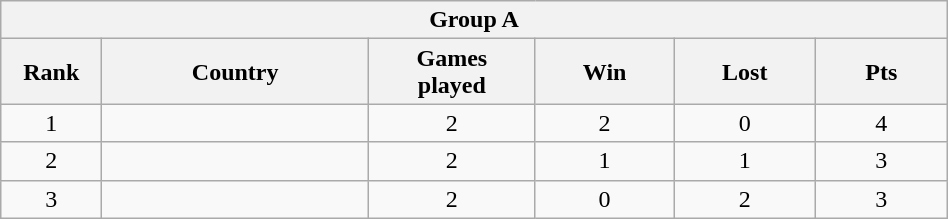<table class="wikitable" style= "text-align: center; Width:50%">
<tr>
<th colspan= 6>Group A</th>
</tr>
<tr>
<th width=2%>Rank</th>
<th width=10%>Country</th>
<th width=5%>Games <br> played</th>
<th width=5%>Win</th>
<th width=5%>Lost</th>
<th width=5%>Pts</th>
</tr>
<tr>
<td>1</td>
<td style= "text-align: left"></td>
<td>2</td>
<td>2</td>
<td>0</td>
<td>4</td>
</tr>
<tr>
<td>2</td>
<td style= "text-align: left"></td>
<td>2</td>
<td>1</td>
<td>1</td>
<td>3</td>
</tr>
<tr>
<td>3</td>
<td style= "text-align: left"></td>
<td>2</td>
<td>0</td>
<td>2</td>
<td>3</td>
</tr>
</table>
